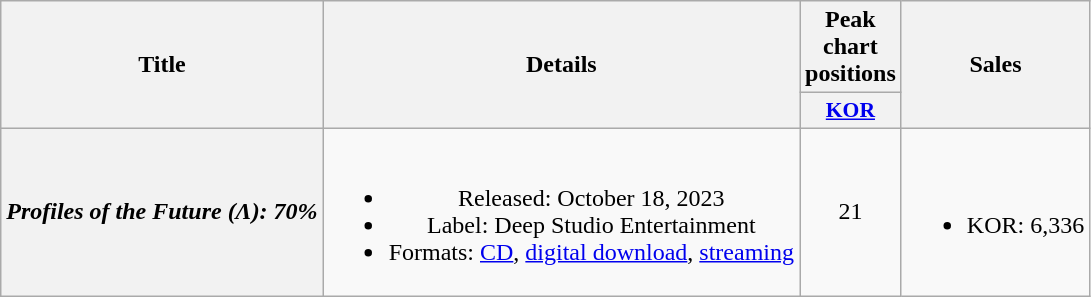<table class="wikitable plainrowheaders" style="text-align:center;">
<tr>
<th scope="col" rowspan="2">Title</th>
<th scope="col" rowspan="2">Details</th>
<th scope="col" colspan="1">Peak chart positions</th>
<th scope="col" rowspan="2">Sales</th>
</tr>
<tr>
<th scope="col" style="width:3em;font-size:90%;"><a href='#'>KOR</a><br></th>
</tr>
<tr>
<th scope="row"><em>Profiles of the Future (Λ): 70%</em></th>
<td><br><ul><li>Released: October 18, 2023</li><li>Label: Deep Studio Entertainment</li><li>Formats: <a href='#'>CD</a>, <a href='#'>digital download</a>, <a href='#'>streaming</a></li></ul></td>
<td>21</td>
<td><br><ul><li>KOR: 6,336</li></ul></td>
</tr>
</table>
